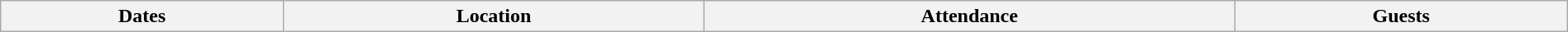<table class="wikitable" style="width:100%;">
<tr>
<th>Dates</th>
<th>Location</th>
<th>Attendance</th>
<th>Guests<br>

</th>
</tr>
</table>
